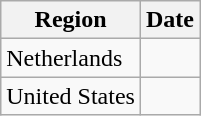<table class="wikitable">
<tr>
<th>Region</th>
<th>Date</th>
</tr>
<tr>
<td>Netherlands</td>
<td></td>
</tr>
<tr>
<td>United States</td>
<td></td>
</tr>
</table>
